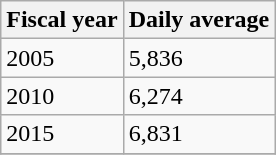<table class="wikitable sortable">
<tr>
<th>Fiscal year</th>
<th>Daily average</th>
</tr>
<tr>
<td>2005</td>
<td>5,836</td>
</tr>
<tr>
<td>2010</td>
<td>6,274</td>
</tr>
<tr>
<td>2015</td>
<td>6,831</td>
</tr>
<tr>
</tr>
</table>
